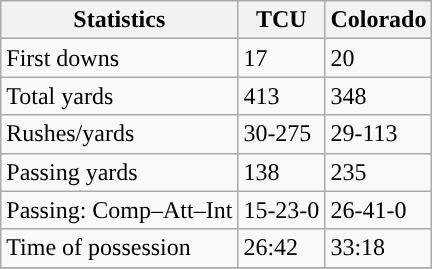<table class="wikitable" style="float: left;">
<tr>
<th>Statistics</th>
<th>TCU</th>
<th>Colorado</th>
</tr>
<tr>
<td>First downs</td>
<td>17</td>
<td>20</td>
</tr>
<tr>
<td>Total yards</td>
<td>413</td>
<td>348</td>
</tr>
<tr>
<td>Rushes/yards</td>
<td>30-275</td>
<td>29-113</td>
</tr>
<tr>
<td>Passing yards</td>
<td>138</td>
<td>235</td>
</tr>
<tr>
<td>Passing: Comp–Att–Int</td>
<td>15-23-0</td>
<td>26-41-0</td>
</tr>
<tr>
<td>Time of possession</td>
<td>26:42</td>
<td>33:18</td>
</tr>
<tr>
</tr>
</table>
